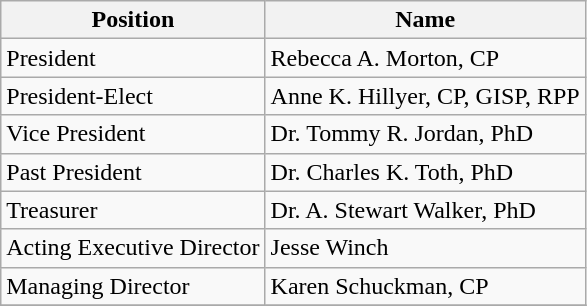<table class="wikitable">
<tr>
<th>Position</th>
<th>Name</th>
</tr>
<tr>
<td>President</td>
<td>Rebecca A. Morton, CP</td>
</tr>
<tr>
<td>President-Elect</td>
<td>Anne K. Hillyer, CP, GISP, RPP</td>
</tr>
<tr>
<td>Vice President</td>
<td>Dr. Tommy R. Jordan, PhD</td>
</tr>
<tr>
<td>Past President</td>
<td>Dr. Charles K. Toth, PhD</td>
</tr>
<tr>
<td>Treasurer</td>
<td>Dr. A. Stewart Walker, PhD</td>
</tr>
<tr>
<td>Acting Executive Director</td>
<td>Jesse Winch</td>
</tr>
<tr>
<td>Managing Director</td>
<td>Karen Schuckman, CP</td>
</tr>
<tr>
</tr>
</table>
